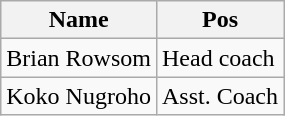<table class="wikitable">
<tr>
<th>Name</th>
<th>Pos</th>
</tr>
<tr>
<td>Brian Rowsom</td>
<td>Head coach</td>
</tr>
<tr>
<td>Koko Nugroho</td>
<td>Asst. Coach</td>
</tr>
</table>
